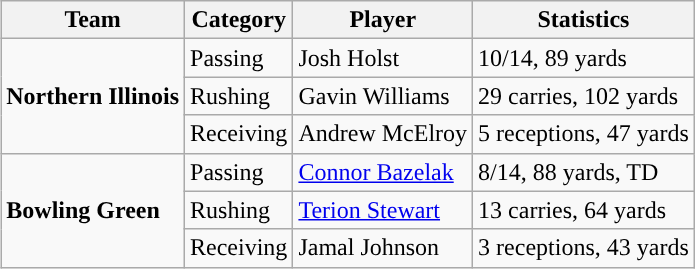<table class="wikitable" style="float: right;">
<tr>
<th>Team</th>
<th>Category</th>
<th>Player</th>
<th>Statistics</th>
</tr>
<tr>
<td rowspan=3><strong>Northern Illinois</strong></td>
<td>Passing</td>
<td>Josh Holst</td>
<td>10/14, 89 yards</td>
</tr>
<tr>
<td>Rushing</td>
<td>Gavin Williams</td>
<td>29 carries, 102 yards</td>
</tr>
<tr>
<td>Receiving</td>
<td>Andrew McElroy</td>
<td>5 receptions, 47 yards</td>
</tr>
<tr>
<td rowspan=3><strong>Bowling Green</strong></td>
<td>Passing</td>
<td><a href='#'>Connor Bazelak</a></td>
<td>8/14, 88 yards, TD</td>
</tr>
<tr>
<td>Rushing</td>
<td><a href='#'>Terion Stewart</a></td>
<td>13 carries, 64 yards</td>
</tr>
<tr>
<td>Receiving</td>
<td>Jamal Johnson</td>
<td>3 receptions, 43 yards</td>
</tr>
</table>
